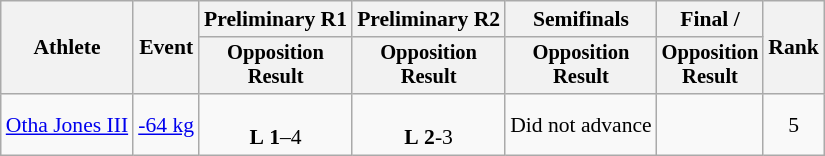<table class="wikitable" style="font-size:90%;">
<tr>
<th rowspan=2>Athlete</th>
<th rowspan=2>Event</th>
<th>Preliminary R1</th>
<th>Preliminary R2</th>
<th>Semifinals</th>
<th>Final / </th>
<th rowspan=2>Rank</th>
</tr>
<tr style="font-size:95%">
<th>Opposition<br>Result</th>
<th>Opposition<br>Result</th>
<th>Opposition<br>Result</th>
<th>Opposition<br>Result</th>
</tr>
<tr align=center>
<td align=left><a href='#'>Otha Jones III</a></td>
<td align=left><a href='#'>-64 kg</a></td>
<td><br><strong>L</strong> <strong>1</strong>–4</td>
<td><br><strong>L</strong> <strong>2</strong>-3</td>
<td>Did not advance</td>
<td><br><strong></strong></td>
<td>5</td>
</tr>
</table>
